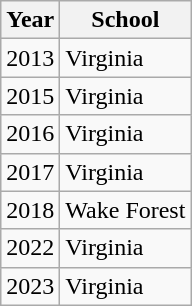<table class="wikitable">
<tr>
<th>Year</th>
<th>School</th>
</tr>
<tr>
<td>2013</td>
<td>Virginia</td>
</tr>
<tr>
<td>2015</td>
<td>Virginia</td>
</tr>
<tr>
<td>2016</td>
<td>Virginia</td>
</tr>
<tr>
<td>2017</td>
<td>Virginia</td>
</tr>
<tr>
<td>2018</td>
<td>Wake Forest</td>
</tr>
<tr>
<td>2022</td>
<td>Virginia</td>
</tr>
<tr>
<td>2023</td>
<td>Virginia</td>
</tr>
</table>
